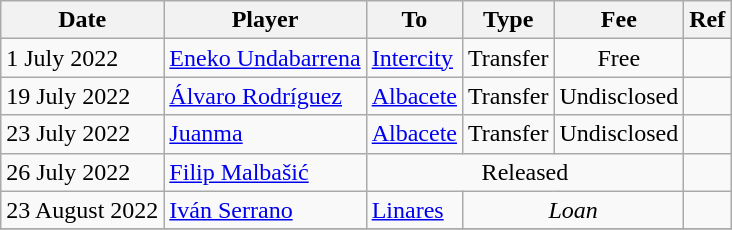<table class="wikitable">
<tr>
<th>Date</th>
<th>Player</th>
<th>To</th>
<th>Type</th>
<th>Fee</th>
<th>Ref</th>
</tr>
<tr>
<td>1 July 2022</td>
<td> <a href='#'>Eneko Undabarrena</a></td>
<td><a href='#'>Intercity</a></td>
<td align=center>Transfer</td>
<td align=center>Free</td>
<td align=center></td>
</tr>
<tr>
<td>19 July 2022</td>
<td> <a href='#'>Álvaro Rodríguez</a></td>
<td><a href='#'>Albacete</a></td>
<td align=center>Transfer</td>
<td align=center>Undisclosed</td>
<td align=center></td>
</tr>
<tr>
<td>23 July 2022</td>
<td> <a href='#'>Juanma</a></td>
<td><a href='#'>Albacete</a></td>
<td align=center>Transfer</td>
<td align=center>Undisclosed</td>
<td align=center></td>
</tr>
<tr>
<td>26 July 2022</td>
<td> <a href='#'>Filip Malbašić</a></td>
<td colspan=3 align=center>Released</td>
<td align=center></td>
</tr>
<tr>
<td>23 August 2022</td>
<td> <a href='#'>Iván Serrano</a></td>
<td><a href='#'>Linares</a></td>
<td colspan=2 align=center><em>Loan</em></td>
<td align=center></td>
</tr>
<tr>
</tr>
</table>
